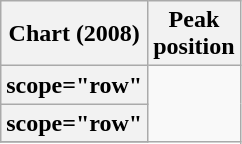<table class="wikitable plainrowheaders sortable">
<tr>
<th scope="col">Chart (2008)</th>
<th scope="col">Peak<br>position</th>
</tr>
<tr>
<th>scope="row" </th>
</tr>
<tr>
<th>scope="row" </th>
</tr>
<tr>
</tr>
</table>
